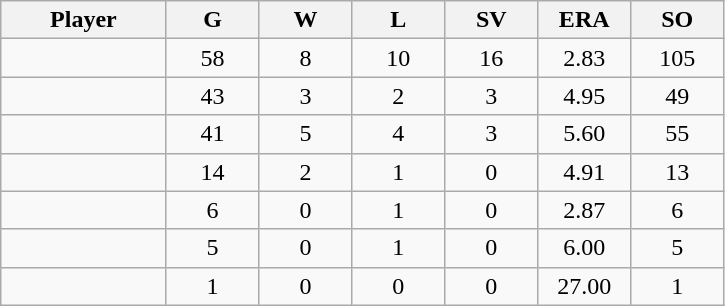<table class="wikitable sortable">
<tr>
<th bgcolor="#DDDDFF" width="16%">Player</th>
<th bgcolor="#DDDDFF" width="9%">G</th>
<th bgcolor="#DDDDFF" width="9%">W</th>
<th bgcolor="#DDDDFF" width="9%">L</th>
<th bgcolor="#DDDDFF" width="9%">SV</th>
<th bgcolor="#DDDDFF" width="9%">ERA</th>
<th bgcolor="#DDDDFF" width="9%">SO</th>
</tr>
<tr align="center">
<td></td>
<td>58</td>
<td>8</td>
<td>10</td>
<td>16</td>
<td>2.83</td>
<td>105</td>
</tr>
<tr align="center">
<td></td>
<td>43</td>
<td>3</td>
<td>2</td>
<td>3</td>
<td>4.95</td>
<td>49</td>
</tr>
<tr align="center">
<td></td>
<td>41</td>
<td>5</td>
<td>4</td>
<td>3</td>
<td>5.60</td>
<td>55</td>
</tr>
<tr align="center">
<td></td>
<td>14</td>
<td>2</td>
<td>1</td>
<td>0</td>
<td>4.91</td>
<td>13</td>
</tr>
<tr align="center">
<td></td>
<td>6</td>
<td>0</td>
<td>1</td>
<td>0</td>
<td>2.87</td>
<td>6</td>
</tr>
<tr align="center">
<td></td>
<td>5</td>
<td>0</td>
<td>1</td>
<td>0</td>
<td>6.00</td>
<td>5</td>
</tr>
<tr align="center">
<td></td>
<td>1</td>
<td>0</td>
<td>0</td>
<td>0</td>
<td>27.00</td>
<td>1</td>
</tr>
</table>
